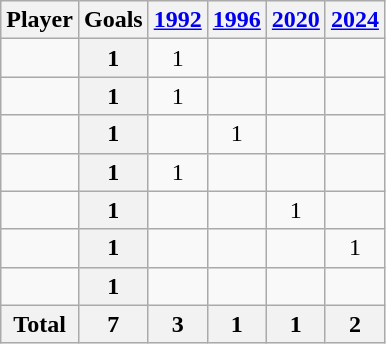<table class="wikitable sortable" style="text-align:center;">
<tr>
<th>Player</th>
<th>Goals</th>
<th><a href='#'>1992</a></th>
<th><a href='#'>1996</a></th>
<th><a href='#'>2020</a></th>
<th><a href='#'>2024</a></th>
</tr>
<tr>
<td align="left"></td>
<th>1</th>
<td>1</td>
<td></td>
<td></td>
<td></td>
</tr>
<tr>
<td align="left"></td>
<th>1</th>
<td>1</td>
<td></td>
<td></td>
<td></td>
</tr>
<tr>
<td align="left"></td>
<th>1</th>
<td></td>
<td>1</td>
<td></td>
<td></td>
</tr>
<tr>
<td align="left"></td>
<th>1</th>
<td>1</td>
<td></td>
<td></td>
<td></td>
</tr>
<tr>
<td align="left"></td>
<th>1</th>
<td></td>
<td></td>
<td>1</td>
<td></td>
</tr>
<tr>
<td align="left"></td>
<th>1</th>
<td></td>
<td></td>
<td></td>
<td>1</td>
</tr>
<tr>
<td align="left"></td>
<th>1</th>
<td></td>
<td></td>
<td></td>
<td></td>
</tr>
<tr class="sortbottom">
<th>Total</th>
<th>7</th>
<th>3</th>
<th>1</th>
<th>1</th>
<th>2</th>
</tr>
</table>
